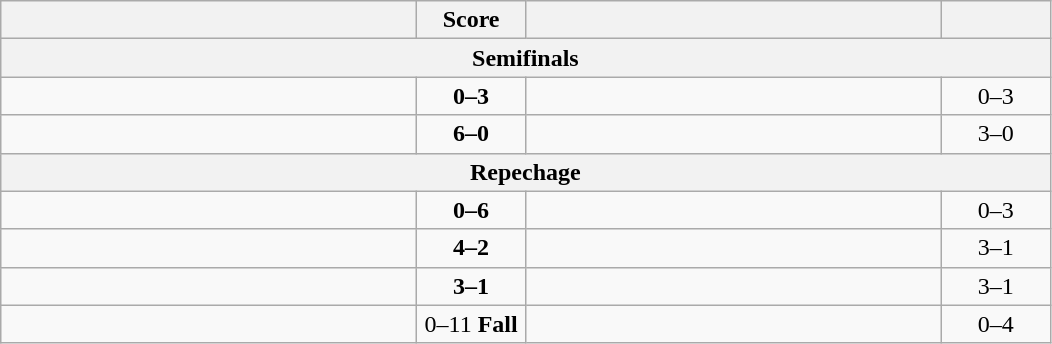<table class="wikitable" style="text-align: left; ">
<tr>
<th align="right" width="270"></th>
<th width="65">Score</th>
<th align="left" width="270"></th>
<th width="65"></th>
</tr>
<tr>
<th colspan=4>Semifinals</th>
</tr>
<tr>
<td></td>
<td align="center"><strong>0–3</strong></td>
<td><strong></strong></td>
<td align=center>0–3 <strong></strong></td>
</tr>
<tr>
<td><strong></strong></td>
<td align="center"><strong>6–0</strong></td>
<td></td>
<td align=center>3–0 <strong></strong></td>
</tr>
<tr>
<th colspan=4>Repechage</th>
</tr>
<tr>
<td></td>
<td align="center"><strong>0–6</strong></td>
<td><strong></strong></td>
<td align=center>0–3 <strong></strong></td>
</tr>
<tr>
<td><strong></strong></td>
<td align="center"><strong>4–2</strong></td>
<td></td>
<td align=center>3–1 <strong></strong></td>
</tr>
<tr>
<td><strong></strong></td>
<td align="center"><strong>3–1</strong></td>
<td></td>
<td align=center>3–1 <strong></strong></td>
</tr>
<tr>
<td></td>
<td align="center">0–11 <strong>Fall</strong></td>
<td><strong></strong></td>
<td align=center>0–4 <strong></strong></td>
</tr>
</table>
